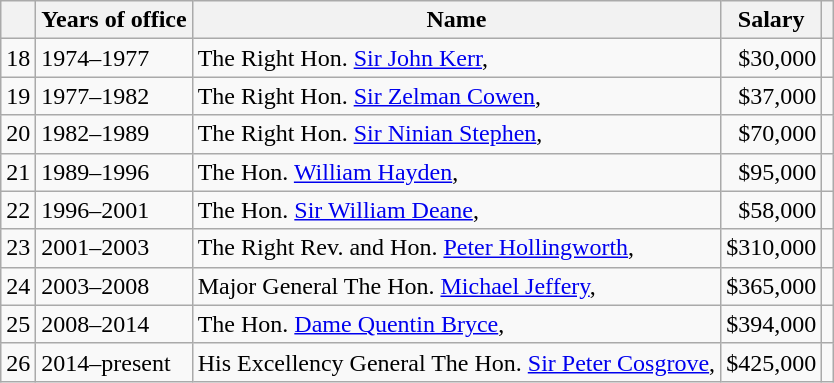<table class="wikitable">
<tr>
<th></th>
<th>Years of office</th>
<th>Name</th>
<th>Salary</th>
<th></th>
</tr>
<tr>
<td>18</td>
<td>1974–1977</td>
<td>The Right Hon. <a href='#'>Sir John Kerr</a>, </td>
<td align=right>$30,000</td>
<td></td>
</tr>
<tr>
<td>19</td>
<td>1977–1982</td>
<td>The Right Hon. <a href='#'>Sir Zelman Cowen</a>, </td>
<td align=right>$37,000</td>
<td></td>
</tr>
<tr>
<td>20</td>
<td>1982–1989</td>
<td>The Right Hon. <a href='#'>Sir Ninian Stephen</a>, </td>
<td align=right>$70,000</td>
<td></td>
</tr>
<tr>
<td>21</td>
<td>1989–1996</td>
<td>The Hon. <a href='#'>William Hayden</a>, </td>
<td align=right>$95,000</td>
<td></td>
</tr>
<tr>
<td>22</td>
<td>1996–2001</td>
<td>The Hon. <a href='#'>Sir William Deane</a>, </td>
<td align=right>$58,000</td>
<td></td>
</tr>
<tr>
<td>23</td>
<td>2001–2003</td>
<td>The Right Rev. and Hon. <a href='#'>Peter Hollingworth</a>, </td>
<td align=right>$310,000</td>
<td></td>
</tr>
<tr>
<td>24</td>
<td>2003–2008</td>
<td>Major General The Hon. <a href='#'>Michael Jeffery</a>, </td>
<td align=right>$365,000</td>
<td></td>
</tr>
<tr>
<td>25</td>
<td>2008–2014</td>
<td>The Hon. <a href='#'>Dame Quentin Bryce</a>, </td>
<td align=right>$394,000</td>
<td></td>
</tr>
<tr>
<td>26</td>
<td>2014–present</td>
<td>His Excellency General The Hon. <a href='#'>Sir Peter Cosgrove</a>, </td>
<td align=right>$425,000</td>
<td></td>
</tr>
</table>
